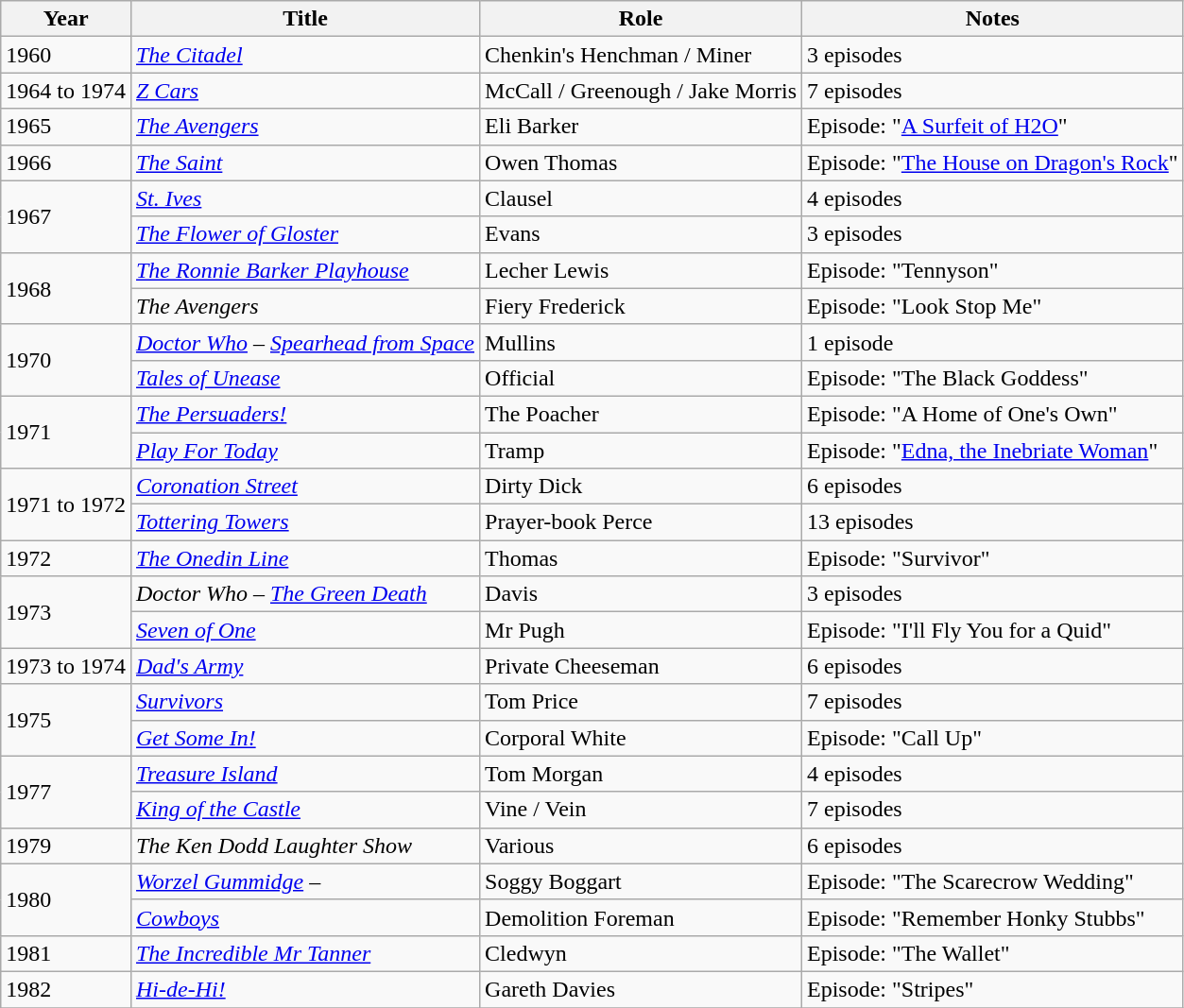<table class="wikitable">
<tr>
<th>Year</th>
<th>Title</th>
<th>Role</th>
<th>Notes</th>
</tr>
<tr>
<td>1960</td>
<td><em><a href='#'>The Citadel</a></em></td>
<td>Chenkin's Henchman / Miner</td>
<td>3 episodes</td>
</tr>
<tr>
<td>1964 to 1974</td>
<td><em><a href='#'>Z Cars</a></em></td>
<td>McCall / Greenough / Jake Morris</td>
<td>7 episodes</td>
</tr>
<tr>
<td>1965</td>
<td><em><a href='#'>The Avengers</a></em></td>
<td>Eli Barker</td>
<td>Episode: "<a href='#'>A Surfeit of H2O</a>"</td>
</tr>
<tr>
<td>1966</td>
<td><em><a href='#'>The Saint</a></em></td>
<td>Owen Thomas</td>
<td>Episode: "<a href='#'>The House on Dragon's Rock</a>"</td>
</tr>
<tr>
<td rowspan="2">1967</td>
<td><em><a href='#'>St. Ives</a></em></td>
<td>Clausel</td>
<td>4 episodes</td>
</tr>
<tr>
<td><em><a href='#'>The Flower of Gloster</a></em></td>
<td>Evans</td>
<td>3 episodes</td>
</tr>
<tr>
<td rowspan="2">1968</td>
<td><em><a href='#'>The Ronnie Barker Playhouse</a></em></td>
<td>Lecher Lewis</td>
<td>Episode: "Tennyson"</td>
</tr>
<tr>
<td><em>The Avengers</em></td>
<td>Fiery Frederick</td>
<td>Episode: "Look Stop Me"</td>
</tr>
<tr>
<td rowspan="2">1970</td>
<td><em><a href='#'>Doctor Who</a></em> – <em><a href='#'>Spearhead from Space</a></em></td>
<td>Mullins</td>
<td>1 episode</td>
</tr>
<tr>
<td><em><a href='#'>Tales of Unease</a></em></td>
<td>Official</td>
<td>Episode: "The Black Goddess"</td>
</tr>
<tr>
<td rowspan="2">1971</td>
<td><em><a href='#'>The Persuaders!</a></em></td>
<td>The Poacher</td>
<td>Episode: "A Home of One's Own"</td>
</tr>
<tr>
<td><em><a href='#'>Play For Today</a></em></td>
<td>Tramp</td>
<td>Episode: "<a href='#'>Edna, the Inebriate Woman</a>"</td>
</tr>
<tr>
<td rowspan="2">1971 to 1972</td>
<td><em><a href='#'>Coronation Street</a></em></td>
<td>Dirty Dick</td>
<td>6 episodes</td>
</tr>
<tr>
<td><em><a href='#'>Tottering Towers</a></em></td>
<td>Prayer-book Perce</td>
<td>13 episodes</td>
</tr>
<tr>
<td>1972</td>
<td><em><a href='#'>The Onedin Line</a></em></td>
<td>Thomas</td>
<td>Episode: "Survivor"</td>
</tr>
<tr>
<td rowspan="2">1973</td>
<td><em>Doctor Who</em> – <em><a href='#'>The Green Death</a></em></td>
<td>Davis</td>
<td>3 episodes</td>
</tr>
<tr>
<td><em><a href='#'>Seven of One</a></em></td>
<td>Mr Pugh</td>
<td>Episode: "I'll Fly You for a Quid"</td>
</tr>
<tr>
<td>1973 to 1974</td>
<td><em><a href='#'>Dad's Army</a></em></td>
<td>Private Cheeseman</td>
<td>6 episodes</td>
</tr>
<tr>
<td rowspan="2">1975</td>
<td><em><a href='#'>Survivors</a></em></td>
<td>Tom Price</td>
<td>7 episodes</td>
</tr>
<tr>
<td><em><a href='#'>Get Some In!</a></em></td>
<td>Corporal White</td>
<td>Episode: "Call Up"</td>
</tr>
<tr>
<td rowspan="2">1977</td>
<td><em><a href='#'>Treasure Island</a></em></td>
<td>Tom Morgan</td>
<td>4 episodes</td>
</tr>
<tr>
<td><em><a href='#'>King of the Castle</a></em></td>
<td>Vine / Vein</td>
<td>7 episodes</td>
</tr>
<tr>
<td>1979</td>
<td><em>The Ken Dodd Laughter Show</em></td>
<td>Various</td>
<td>6 episodes</td>
</tr>
<tr>
<td rowspan="2">1980</td>
<td><em><a href='#'>Worzel Gummidge</a></em> –</td>
<td>Soggy Boggart</td>
<td>Episode: "The Scarecrow Wedding"</td>
</tr>
<tr>
<td><em><a href='#'>Cowboys</a></em></td>
<td>Demolition Foreman</td>
<td>Episode: "Remember Honky Stubbs"</td>
</tr>
<tr>
<td>1981</td>
<td><em><a href='#'>The Incredible Mr Tanner</a></em></td>
<td>Cledwyn</td>
<td>Episode: "The Wallet"</td>
</tr>
<tr>
<td>1982</td>
<td><em><a href='#'>Hi-de-Hi!</a></em></td>
<td>Gareth Davies</td>
<td>Episode: "Stripes"</td>
</tr>
<tr>
</tr>
</table>
